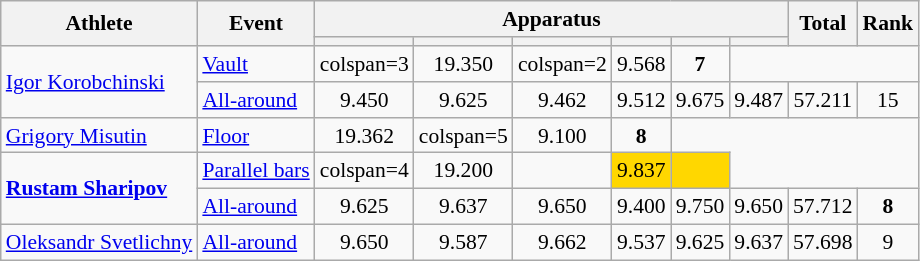<table class="wikitable" style="font-size:90%">
<tr>
<th rowspan=2>Athlete</th>
<th rowspan=2>Event</th>
<th colspan =6>Apparatus</th>
<th rowspan=2>Total</th>
<th rowspan=2>Rank</th>
</tr>
<tr style="font-size:95%">
<th></th>
<th></th>
<th></th>
<th></th>
<th></th>
<th></th>
</tr>
<tr align=center>
<td align=left rowspan=2><a href='#'>Igor Korobchinski</a></td>
<td align=left><a href='#'>Vault</a></td>
<td>colspan=3 </td>
<td>19.350</td>
<td>colspan=2 </td>
<td>9.568</td>
<td><strong>7</strong></td>
</tr>
<tr align=center>
<td align=left><a href='#'>All-around</a></td>
<td>9.450</td>
<td>9.625</td>
<td>9.462</td>
<td>9.512</td>
<td>9.675</td>
<td>9.487</td>
<td>57.211</td>
<td>15</td>
</tr>
<tr align=center>
<td align=left><a href='#'>Grigory Misutin</a></td>
<td align=left><a href='#'>Floor</a></td>
<td>19.362</td>
<td>colspan=5 </td>
<td>9.100</td>
<td><strong>8</strong></td>
</tr>
<tr align=center>
<td align=left rowspan=2><strong><a href='#'>Rustam Sharipov</a></strong></td>
<td align=left><a href='#'>Parallel bars</a></td>
<td>colspan=4 </td>
<td>19.200</td>
<td></td>
<td align="center" bgcolor='gold'>9.837</td>
<td align="center" bgcolor='gold'></td>
</tr>
<tr align=center>
<td align=left><a href='#'>All-around</a></td>
<td>9.625</td>
<td>9.637</td>
<td>9.650</td>
<td>9.400</td>
<td>9.750</td>
<td>9.650</td>
<td>57.712</td>
<td><strong>8</strong></td>
</tr>
<tr align=center>
<td align=left><a href='#'>Oleksandr Svetlichny</a></td>
<td align=left><a href='#'>All-around</a></td>
<td>9.650</td>
<td>9.587</td>
<td>9.662</td>
<td>9.537</td>
<td>9.625</td>
<td>9.637</td>
<td>57.698</td>
<td>9</td>
</tr>
</table>
